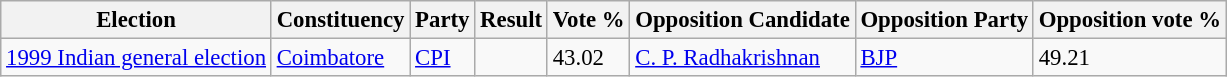<table class="sortable wikitable"style="font-size: 95%">
<tr>
<th>Election</th>
<th>Constituency</th>
<th>Party</th>
<th>Result</th>
<th>Vote %</th>
<th>Opposition Candidate</th>
<th>Opposition Party</th>
<th>Opposition vote %</th>
</tr>
<tr>
<td><a href='#'>1999 Indian general election</a></td>
<td><a href='#'>Coimbatore</a></td>
<td><a href='#'>CPI</a></td>
<td></td>
<td>43.02</td>
<td><a href='#'>C. P. Radhakrishnan</a></td>
<td><a href='#'>BJP</a></td>
<td>49.21</td>
</tr>
</table>
